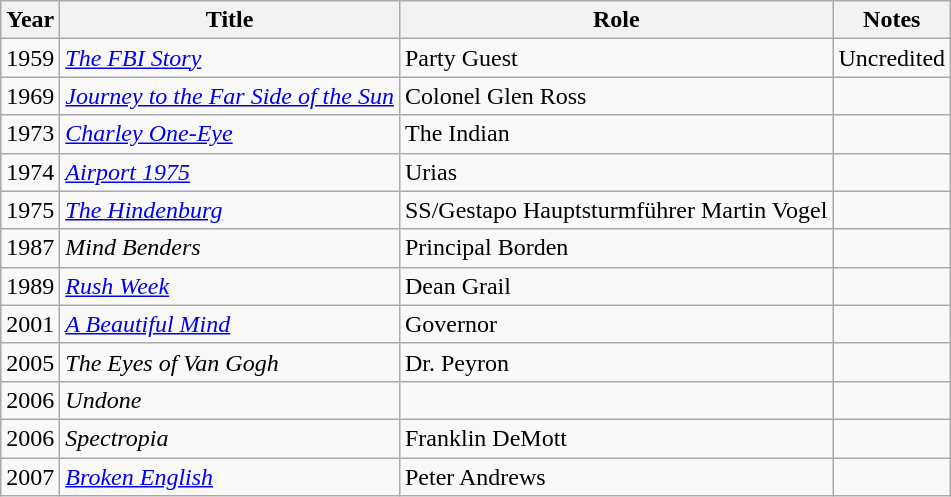<table class="wikitable sortable">
<tr>
<th>Year</th>
<th>Title</th>
<th>Role</th>
<th>Notes</th>
</tr>
<tr>
<td>1959</td>
<td><em><a href='#'>The FBI Story</a></em></td>
<td>Party Guest</td>
<td>Uncredited</td>
</tr>
<tr>
<td>1969</td>
<td><em><a href='#'>Journey to the Far Side of the Sun</a></em></td>
<td>Colonel Glen Ross</td>
<td></td>
</tr>
<tr>
<td>1973</td>
<td><em><a href='#'>Charley One-Eye</a></em></td>
<td>The Indian</td>
<td></td>
</tr>
<tr>
<td>1974</td>
<td><em><a href='#'>Airport 1975</a></em></td>
<td>Urias</td>
<td></td>
</tr>
<tr>
<td>1975</td>
<td><em><a href='#'>The Hindenburg</a></em></td>
<td>SS/Gestapo Hauptsturmführer Martin Vogel</td>
<td></td>
</tr>
<tr>
<td>1987</td>
<td><em>Mind Benders</em></td>
<td>Principal Borden</td>
<td></td>
</tr>
<tr>
<td>1989</td>
<td><em><a href='#'>Rush Week</a></em></td>
<td>Dean Grail</td>
<td></td>
</tr>
<tr>
<td>2001</td>
<td><em><a href='#'>A Beautiful Mind</a></em></td>
<td>Governor</td>
<td></td>
</tr>
<tr>
<td>2005</td>
<td><em>The Eyes of Van Gogh</em></td>
<td>Dr. Peyron</td>
<td></td>
</tr>
<tr>
<td>2006</td>
<td><em>Undone</em></td>
<td></td>
<td></td>
</tr>
<tr>
<td>2006</td>
<td><em>Spectropia</em></td>
<td>Franklin DeMott</td>
<td></td>
</tr>
<tr>
<td>2007</td>
<td><em><a href='#'>Broken English</a></em></td>
<td>Peter Andrews</td>
<td></td>
</tr>
</table>
